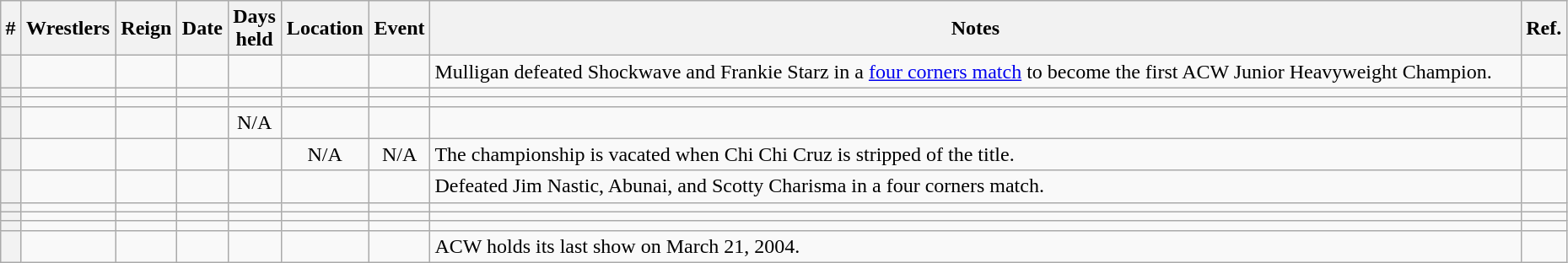<table class="wikitable sortable" width=98% style="text-align:center;">
<tr>
<th>#</th>
<th>Wrestlers</th>
<th>Reign</th>
<th>Date</th>
<th>Days<br>held</th>
<th>Location</th>
<th>Event</th>
<th>Notes</th>
<th>Ref.</th>
</tr>
<tr>
<th></th>
<td></td>
<td></td>
<td></td>
<td></td>
<td></td>
<td></td>
<td align="left">Mulligan defeated Shockwave and Frankie Starz in a <a href='#'>four corners match</a> to become the first ACW Junior Heavyweight Champion.</td>
<td align="left"></td>
</tr>
<tr>
<th></th>
<td></td>
<td></td>
<td></td>
<td></td>
<td></td>
<td></td>
<td align="left"></td>
<td align="left"></td>
</tr>
<tr>
<th></th>
<td></td>
<td></td>
<td></td>
<td></td>
<td></td>
<td></td>
<td align="left"></td>
<td align="left"></td>
</tr>
<tr>
<th></th>
<td></td>
<td></td>
<td></td>
<td>N/A</td>
<td></td>
<td></td>
<td align="left"></td>
<td align="left"></td>
</tr>
<tr>
<th></th>
<td></td>
<td></td>
<td></td>
<td></td>
<td>N/A</td>
<td>N/A</td>
<td align="left">The championship is vacated when Chi Chi Cruz is stripped of the title.</td>
<td align="left"></td>
</tr>
<tr>
<th></th>
<td></td>
<td></td>
<td></td>
<td></td>
<td></td>
<td></td>
<td align="left">Defeated Jim Nastic, Abunai, and Scotty Charisma in a four corners match.</td>
<td align="left"></td>
</tr>
<tr>
<th></th>
<td></td>
<td></td>
<td></td>
<td></td>
<td></td>
<td></td>
<td align="left"></td>
<td align="left"></td>
</tr>
<tr>
<th></th>
<td></td>
<td></td>
<td></td>
<td></td>
<td></td>
<td></td>
<td align="left"></td>
<td align="left"></td>
</tr>
<tr>
<th></th>
<td></td>
<td></td>
<td></td>
<td></td>
<td></td>
<td></td>
<td align="left"></td>
<td align="left"></td>
</tr>
<tr>
<th></th>
<td></td>
<td></td>
<td></td>
<td></td>
<td></td>
<td></td>
<td align="left">ACW holds its last show on March 21, 2004.</td>
<td align="left"></td>
</tr>
</table>
